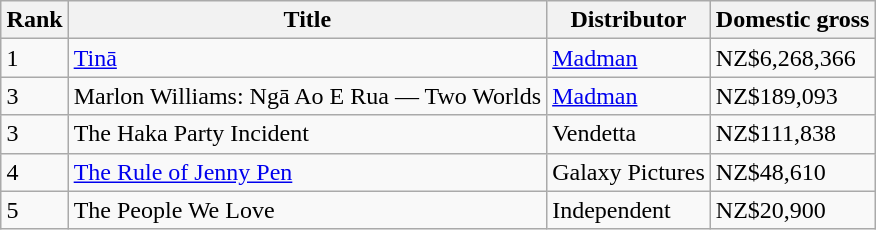<table class="wikitable sortable" style="margin:auto; margin:auto;">
<tr>
<th>Rank</th>
<th>Title</th>
<th>Distributor</th>
<th>Domestic gross</th>
</tr>
<tr>
<td>1</td>
<td><a href='#'>Tinā</a></td>
<td><a href='#'>Madman</a></td>
<td>NZ$6,268,366</td>
</tr>
<tr>
<td>3</td>
<td>Marlon Williams: Ngā Ao E Rua — Two Worlds</td>
<td><a href='#'>Madman</a></td>
<td>NZ$189,093</td>
</tr>
<tr>
<td>3</td>
<td>The Haka Party Incident</td>
<td>Vendetta</td>
<td>NZ$111,838</td>
</tr>
<tr>
<td>4</td>
<td><a href='#'>The Rule of Jenny Pen</a></td>
<td>Galaxy Pictures</td>
<td>NZ$48,610</td>
</tr>
<tr>
<td>5</td>
<td>The People We Love</td>
<td>Independent</td>
<td>NZ$20,900</td>
</tr>
</table>
